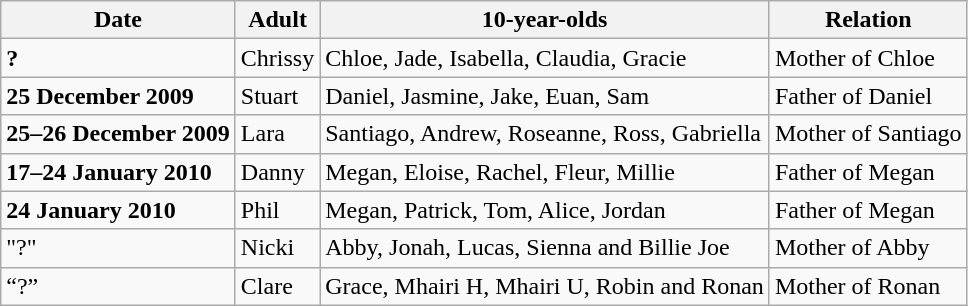<table class="wikitable">
<tr>
<th>Date</th>
<th>Adult</th>
<th>10-year-olds</th>
<th>Relation</th>
</tr>
<tr>
<td><strong>?</strong></td>
<td>Chrissy</td>
<td>Chloe, Jade, Isabella, Claudia, Gracie</td>
<td>Mother of Chloe</td>
</tr>
<tr>
<td><strong>25 December 2009</strong></td>
<td>Stuart</td>
<td>Daniel, Jasmine, Jake, Euan, Sam</td>
<td>Father of Daniel</td>
</tr>
<tr>
<td><strong>25–26 December 2009</strong></td>
<td>Lara</td>
<td>Santiago, Andrew, Roseanne, Ross, Gabriella</td>
<td>Mother of Santiago</td>
</tr>
<tr>
<td><strong>17–24 January 2010</strong></td>
<td>Danny</td>
<td>Megan, Eloise, Rachel, Fleur, Millie</td>
<td>Father of Megan</td>
</tr>
<tr>
<td><strong>24 January 2010</strong></td>
<td>Phil</td>
<td>Megan, Patrick, Tom, Alice, Jordan</td>
<td>Father of Megan</td>
</tr>
<tr>
<td>"?"</td>
<td>Nicki</td>
<td>Abby, Jonah, Lucas, Sienna and Billie Joe</td>
<td>Mother of Abby</td>
</tr>
<tr>
<td>“?”</td>
<td>Clare</td>
<td>Grace, Mhairi H, Mhairi U, Robin and Ronan</td>
<td>Mother of Ronan</td>
</tr>
</table>
